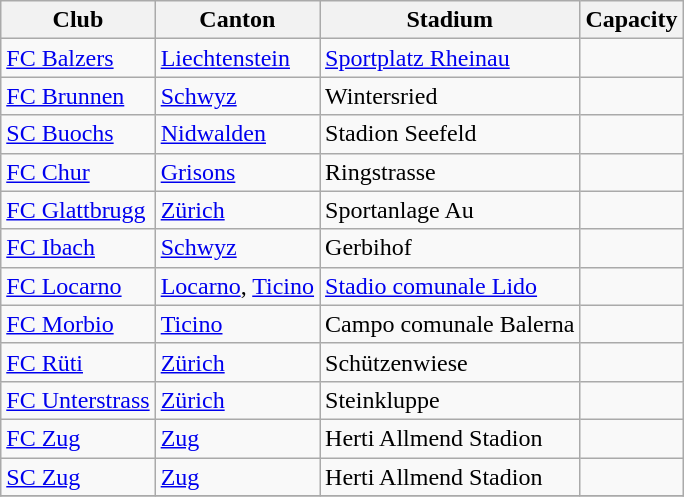<table class="wikitable">
<tr>
<th>Club</th>
<th>Canton</th>
<th>Stadium</th>
<th>Capacity</th>
</tr>
<tr>
<td><a href='#'>FC Balzers</a></td>
<td> <a href='#'>Liechtenstein</a></td>
<td><a href='#'>Sportplatz Rheinau</a></td>
<td></td>
</tr>
<tr>
<td><a href='#'>FC Brunnen</a></td>
<td><a href='#'>Schwyz</a></td>
<td>Wintersried</td>
<td></td>
</tr>
<tr>
<td><a href='#'>SC Buochs</a></td>
<td><a href='#'>Nidwalden</a></td>
<td>Stadion Seefeld</td>
<td></td>
</tr>
<tr>
<td><a href='#'>FC Chur</a></td>
<td><a href='#'>Grisons</a></td>
<td>Ringstrasse</td>
<td></td>
</tr>
<tr>
<td><a href='#'>FC Glattbrugg</a></td>
<td><a href='#'>Zürich</a></td>
<td>Sportanlage Au</td>
<td></td>
</tr>
<tr>
<td><a href='#'>FC Ibach</a></td>
<td><a href='#'>Schwyz</a></td>
<td>Gerbihof</td>
<td></td>
</tr>
<tr>
<td><a href='#'>FC Locarno</a></td>
<td><a href='#'>Locarno</a>, <a href='#'>Ticino</a></td>
<td><a href='#'>Stadio comunale Lido</a></td>
<td></td>
</tr>
<tr>
<td><a href='#'>FC Morbio</a></td>
<td><a href='#'>Ticino</a></td>
<td>Campo comunale Balerna</td>
<td></td>
</tr>
<tr>
<td><a href='#'>FC Rüti</a></td>
<td><a href='#'>Zürich</a></td>
<td>Schützenwiese</td>
<td></td>
</tr>
<tr>
<td><a href='#'>FC Unterstrass</a></td>
<td><a href='#'>Zürich</a></td>
<td>Steinkluppe</td>
<td></td>
</tr>
<tr>
<td><a href='#'>FC Zug</a></td>
<td><a href='#'>Zug</a></td>
<td>Herti Allmend Stadion</td>
<td></td>
</tr>
<tr>
<td><a href='#'>SC Zug</a></td>
<td><a href='#'>Zug</a></td>
<td>Herti Allmend Stadion</td>
<td></td>
</tr>
<tr>
</tr>
</table>
